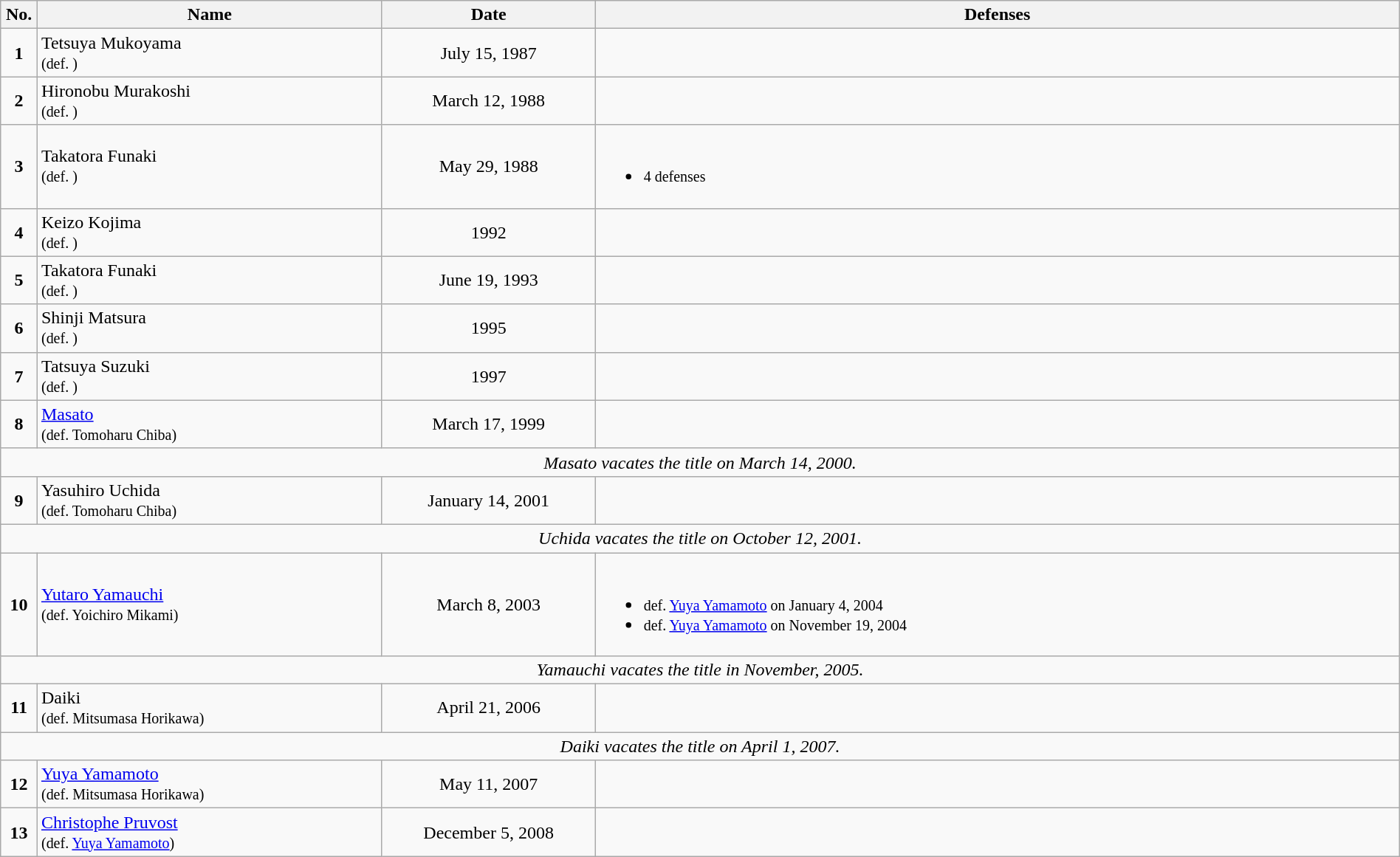<table class="wikitable" style="width:100%; font-size:100%;">
<tr>
<th style= width:1%;">No.</th>
<th style= width:21%;">Name</th>
<th style=width:13%;">Date</th>
<th style= width:49%;">Defenses</th>
</tr>
<tr>
<td align=center><strong>1</strong></td>
<td align=left> Tetsuya Mukoyama <br><small>(def. )</small></td>
<td align=center>July 15, 1987</td>
<td></td>
</tr>
<tr>
<td align=center><strong>2</strong></td>
<td align=left> Hironobu Murakoshi <br><small>(def. )</small></td>
<td align=center>March 12, 1988</td>
<td></td>
</tr>
<tr>
<td align=center><strong>3</strong></td>
<td align=left> Takatora Funaki <br><small>(def. )</small></td>
<td align=center>May 29, 1988</td>
<td><br><ul><li><small>4 defenses </small></li></ul></td>
</tr>
<tr>
<td align=center><strong>4</strong></td>
<td align=left> Keizo Kojima <br><small>(def. )</small></td>
<td align=center>1992</td>
<td></td>
</tr>
<tr>
<td align=center><strong>5</strong></td>
<td align=left> Takatora Funaki <br><small>(def. )</small></td>
<td align=center>June 19, 1993</td>
<td></td>
</tr>
<tr>
<td align=center><strong>6</strong></td>
<td align=left> Shinji Matsura <br><small>(def. )</small></td>
<td align=center>1995</td>
<td></td>
</tr>
<tr>
<td align=center><strong>7</strong></td>
<td align=left> Tatsuya Suzuki <br><small>(def. )</small></td>
<td align=center>1997</td>
<td></td>
</tr>
<tr>
<td align=center><strong>8</strong></td>
<td align=left> <a href='#'>Masato</a> <br><small>(def. Tomoharu Chiba)</small></td>
<td align=center>March 17, 1999</td>
<td></td>
</tr>
<tr>
<td colspan=4 align=center><em>Masato vacates the title on March 14, 2000.</em></td>
</tr>
<tr>
<td align=center><strong>9</strong></td>
<td align=left> Yasuhiro Uchida <br><small>(def. Tomoharu Chiba)</small></td>
<td align=center>January 14, 2001</td>
<td></td>
</tr>
<tr>
<td colspan=4 align=center><em>Uchida vacates the title on October 12, 2001.</em></td>
</tr>
<tr>
<td align=center><strong>10</strong></td>
<td align=left> <a href='#'>Yutaro Yamauchi</a> <br><small>(def. Yoichiro Mikami)</small></td>
<td align=center>March 8, 2003</td>
<td><br><ul><li><small>def. <a href='#'>Yuya Yamamoto</a> on January 4, 2004 </small></li><li><small>def. <a href='#'>Yuya Yamamoto</a> on November 19, 2004 </small></li></ul></td>
</tr>
<tr>
<td colspan=4 align=center><em>Yamauchi vacates the title in November, 2005.</em></td>
</tr>
<tr>
<td align=center><strong>11</strong></td>
<td align=left> Daiki <br><small>(def. Mitsumasa Horikawa)</small></td>
<td align=center>April 21, 2006</td>
<td></td>
</tr>
<tr>
<td colspan=4 align=center><em>Daiki vacates the title on April 1, 2007.</em></td>
</tr>
<tr>
<td align=center><strong>12</strong></td>
<td align=left> <a href='#'>Yuya Yamamoto</a> <br><small>(def. Mitsumasa Horikawa)</small></td>
<td align=center>May 11, 2007</td>
<td></td>
</tr>
<tr>
<td align=center><strong>13</strong></td>
<td align=left> <a href='#'>Christophe Pruvost</a> <br><small>(def. <a href='#'>Yuya Yamamoto</a>)</small></td>
<td align=center>December 5, 2008</td>
<td></td>
</tr>
</table>
